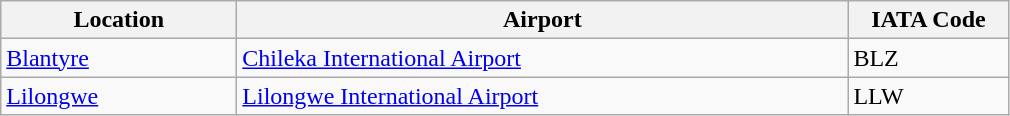<table class="wikitable">
<tr>
<th scope="col" style="width:150px;"><strong>Location</strong></th>
<th scope="col" style="width:400px;"><strong>Airport</strong></th>
<th scope="col" style="width:100px;"><strong>IATA Code</strong></th>
</tr>
<tr>
<td><a href='#'>Blantyre</a></td>
<td><a href='#'>Chileka International Airport</a></td>
<td>BLZ</td>
</tr>
<tr>
<td><a href='#'>Lilongwe</a></td>
<td><a href='#'>Lilongwe International Airport</a></td>
<td>LLW</td>
</tr>
</table>
